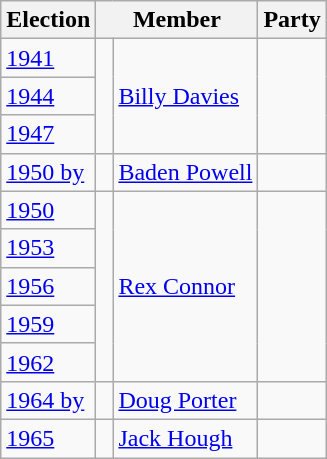<table class="wikitable">
<tr>
<th>Election</th>
<th colspan="2">Member</th>
<th>Party</th>
</tr>
<tr>
<td><a href='#'>1941</a></td>
<td rowspan="3" > </td>
<td rowspan="3"><a href='#'>Billy Davies</a></td>
<td rowspan="3"></td>
</tr>
<tr>
<td><a href='#'>1944</a></td>
</tr>
<tr>
<td><a href='#'>1947</a></td>
</tr>
<tr>
<td><a href='#'>1950 by</a></td>
<td> </td>
<td><a href='#'>Baden Powell</a></td>
<td></td>
</tr>
<tr>
<td><a href='#'>1950</a></td>
<td rowspan="5" > </td>
<td rowspan="5"><a href='#'>Rex Connor</a></td>
<td rowspan="5"></td>
</tr>
<tr>
<td><a href='#'>1953</a></td>
</tr>
<tr>
<td><a href='#'>1956</a></td>
</tr>
<tr>
<td><a href='#'>1959</a></td>
</tr>
<tr>
<td><a href='#'>1962</a></td>
</tr>
<tr>
<td><a href='#'>1964 by</a></td>
<td> </td>
<td><a href='#'>Doug Porter</a></td>
<td></td>
</tr>
<tr>
<td><a href='#'>1965</a></td>
<td> </td>
<td><a href='#'>Jack Hough</a></td>
<td></td>
</tr>
</table>
